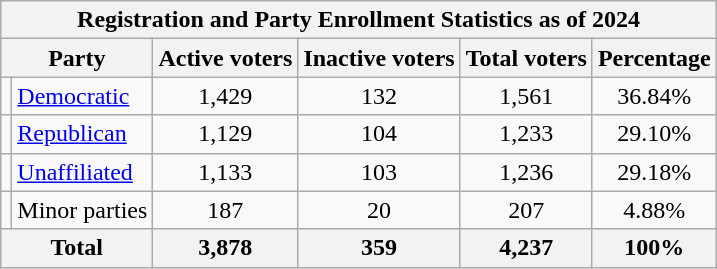<table class=wikitable>
<tr>
<th colspan = 6>Registration and Party Enrollment Statistics as of 2024</th>
</tr>
<tr>
<th colspan = 2>Party</th>
<th>Active voters</th>
<th>Inactive voters</th>
<th>Total voters</th>
<th>Percentage</th>
</tr>
<tr>
<td></td>
<td><a href='#'>Democratic</a></td>
<td style="text-align:center;">1,429</td>
<td style="text-align:center;">132</td>
<td style="text-align:center;">1,561</td>
<td style="text-align:center;">36.84%</td>
</tr>
<tr>
<td></td>
<td><a href='#'>Republican</a></td>
<td style="text-align:center;">1,129</td>
<td style="text-align:center;">104</td>
<td style="text-align:center;">1,233</td>
<td style="text-align:center;">29.10%</td>
</tr>
<tr>
<td></td>
<td><a href='#'>Unaffiliated</a></td>
<td style="text-align:center;">1,133</td>
<td style="text-align:center;">103</td>
<td style="text-align:center;">1,236</td>
<td style="text-align:center;">29.18%</td>
</tr>
<tr>
<td></td>
<td>Minor parties</td>
<td style="text-align:center;">187</td>
<td style="text-align:center;">20</td>
<td style="text-align:center;">207</td>
<td style="text-align:center;">4.88%</td>
</tr>
<tr>
<th colspan = 2>Total</th>
<th style="text-align:center;">3,878</th>
<th style="text-align:center;">359</th>
<th style="text-align:center;">4,237</th>
<th style="text-align:center;">100%</th>
</tr>
</table>
